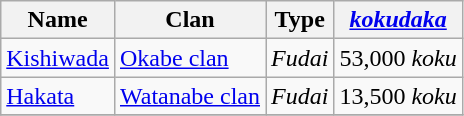<table class="wikitable">
<tr>
<th>Name</th>
<th>Clan</th>
<th>Type</th>
<th><em><a href='#'>kokudaka</a></em></th>
</tr>
<tr>
<td> <a href='#'>Kishiwada</a></td>
<td><a href='#'>Okabe clan</a></td>
<td><em>Fudai</em></td>
<td>53,000 <em>koku</em></td>
</tr>
<tr>
<td> <a href='#'>Hakata</a></td>
<td><a href='#'>Watanabe clan</a></td>
<td><em>Fudai</em></td>
<td>13,500 <em>koku</em></td>
</tr>
<tr>
</tr>
</table>
